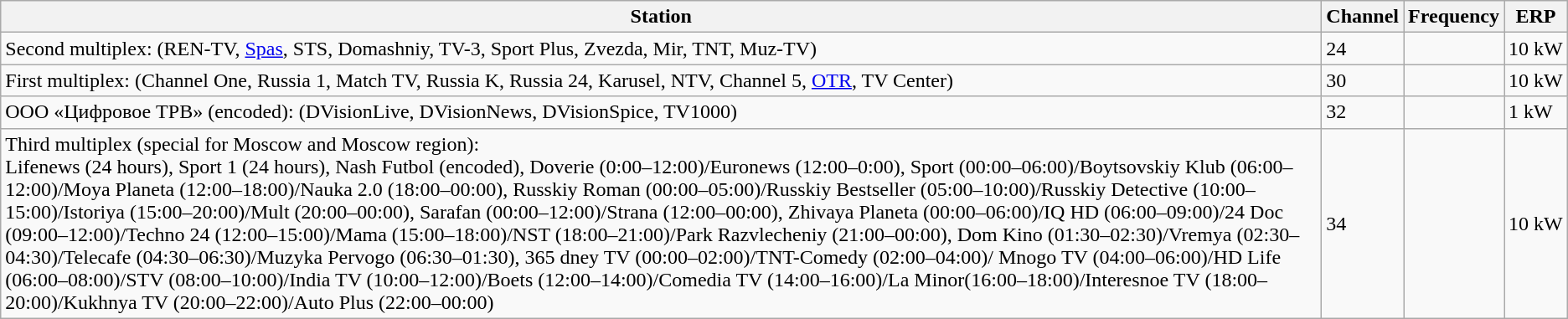<table class="wikitable">
<tr>
<th>Station</th>
<th>Channel</th>
<th>Frequency</th>
<th>ERP</th>
</tr>
<tr>
<td>Second multiplex: (REN-TV, <a href='#'>Spas</a>, STS, Domashniy, TV-3, Sport Plus, Zvezda, Mir, TNT, Muz-TV)</td>
<td>24</td>
<td></td>
<td>10 kW</td>
</tr>
<tr>
<td>First multiplex: (Channel One, Russia 1, Match TV, Russia K, Russia 24, Karusel, NTV, Channel 5, <a href='#'>OTR</a>, TV Center)</td>
<td>30</td>
<td></td>
<td>10 kW</td>
</tr>
<tr>
<td>ООО «Цифровое ТРВ» (encoded): (DVisionLive, DVisionNews, DVisionSpice, TV1000)</td>
<td>32</td>
<td></td>
<td>1 kW</td>
</tr>
<tr>
<td>Third multiplex (special for Moscow and Moscow region):<br>Lifenews (24 hours),
Sport 1 (24 hours),
Nash Futbol (encoded),
Doverie (0:00–12:00)/Euronews (12:00–0:00),
Sport (00:00–06:00)/Boytsovskiy Klub (06:00–12:00)/Moya Planeta (12:00–18:00)/Nauka 2.0 (18:00–00:00),
Russkiy Roman (00:00–05:00)/Russkiy Bestseller (05:00–10:00)/Russkiy Detective (10:00–15:00)/Istoriya (15:00–20:00)/Mult (20:00–00:00),
Sarafan (00:00–12:00)/Strana (12:00–00:00),
Zhivaya Planeta (00:00–06:00)/IQ HD (06:00–09:00)/24 Doc (09:00–12:00)/Techno 24 (12:00–15:00)/Mama (15:00–18:00)/NST (18:00–21:00)/Park Razvlecheniy (21:00–00:00),
Dom Kino (01:30–02:30)/Vremya (02:30–04:30)/Telecafe (04:30–06:30)/Muzyka Pervogo (06:30–01:30),
365 dney TV (00:00–02:00)/TNT-Comedy (02:00–04:00)/ Mnogo TV (04:00–06:00)/HD Life (06:00–08:00)/STV (08:00–10:00)/India TV (10:00–12:00)/Boets (12:00–14:00)/Comedia TV (14:00–16:00)/La Minor(16:00–18:00)/Interesnoe TV (18:00–20:00)/Kukhnya TV (20:00–22:00)/Auto Plus (22:00–00:00)</td>
<td>34</td>
<td></td>
<td>10 kW</td>
</tr>
</table>
